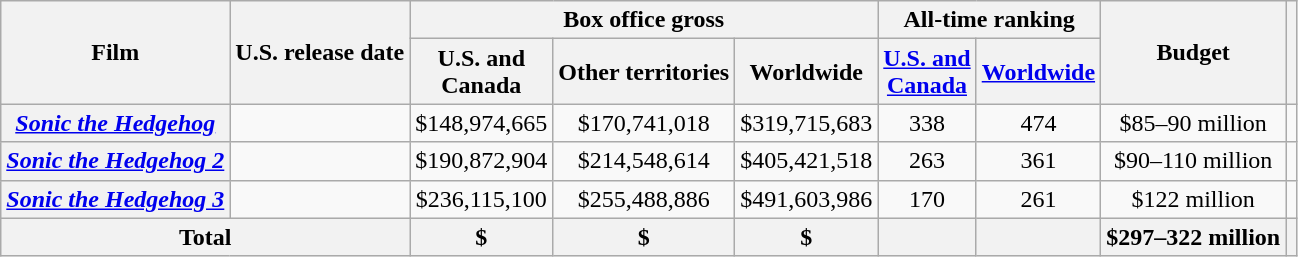<table class="wikitable plainrowheaders sortable" style="text-align: center;">
<tr>
<th scope="col" rowspan="2">Film</th>
<th scope="col" rowspan="2">U.S. release date</th>
<th colspan="3">Box office gross</th>
<th scope="col" colspan="2" text="wrap" class=unsortable>All-time ranking</th>
<th scope="col" rowspan="2">Budget</th>
<th scope="col" rowspan="2" class=unsortable></th>
</tr>
<tr>
<th>U.S. and<br>Canada</th>
<th>Other territories</th>
<th>Worldwide</th>
<th class=sortable><a href='#'>U.S. and<br> Canada</a></th>
<th class=sortable><a href='#'>Worldwide</a></th>
</tr>
<tr>
<th scope="row"><em><a href='#'>Sonic the Hedgehog</a></em></th>
<td></td>
<td>$148,974,665</td>
<td>$170,741,018</td>
<td>$319,715,683</td>
<td>338</td>
<td>474</td>
<td>$85–90 million</td>
<td></td>
</tr>
<tr>
<th scope="row"><em><a href='#'>Sonic the Hedgehog 2</a></em></th>
<td></td>
<td>$190,872,904</td>
<td>$214,548,614</td>
<td>$405,421,518</td>
<td>263</td>
<td>361</td>
<td>$90–110 million</td>
<td></td>
</tr>
<tr>
<th scope="row"><em><a href='#'>Sonic the Hedgehog 3</a></em></th>
<td></td>
<td>$236,115,100</td>
<td>$255,488,886</td>
<td>$491,603,986</td>
<td>170</td>
<td>261</td>
<td>$122 million</td>
<td></td>
</tr>
<tr>
<th scope="col" colspan="2" class=sortable>Total</th>
<th>$</th>
<th>$</th>
<th>$</th>
<th></th>
<th></th>
<th>$297–322 million</th>
<th></th>
</tr>
</table>
